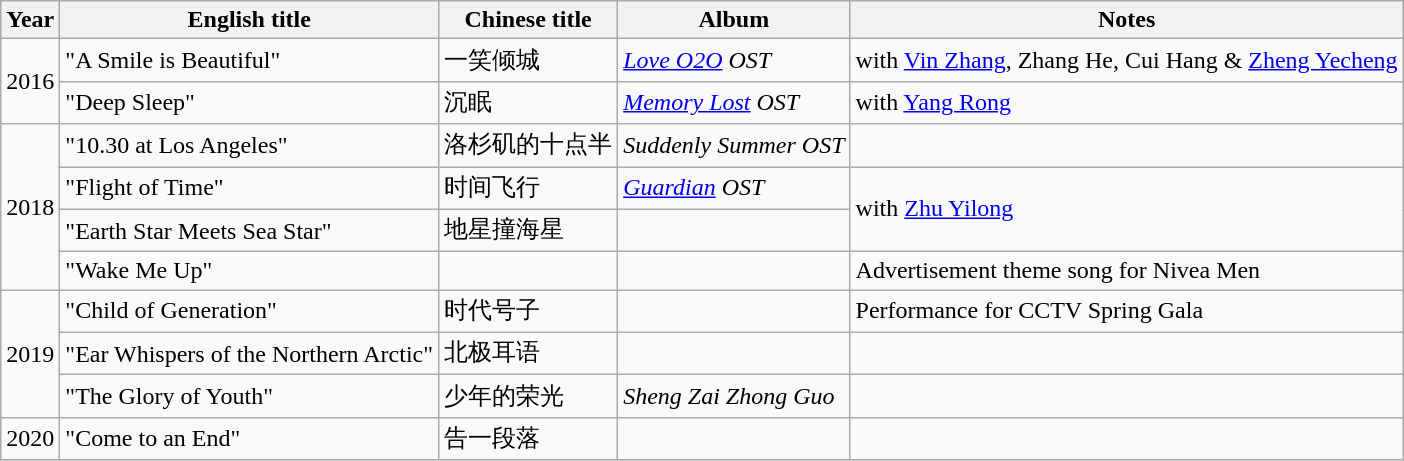<table class="wikitable">
<tr>
<th>Year</th>
<th>English title</th>
<th>Chinese title</th>
<th>Album</th>
<th>Notes</th>
</tr>
<tr>
<td rowspan=2>2016</td>
<td>"A Smile is Beautiful"</td>
<td>一笑倾城</td>
<td><em><a href='#'>Love O2O</a> OST</em></td>
<td>with <a href='#'>Vin Zhang</a>, Zhang He, Cui Hang & <a href='#'>Zheng Yecheng</a></td>
</tr>
<tr>
<td>"Deep Sleep"</td>
<td>沉眠</td>
<td><em><a href='#'>Memory Lost</a> OST</em></td>
<td>with <a href='#'>Yang Rong</a></td>
</tr>
<tr>
<td rowspan=4>2018</td>
<td>"10.30 at Los Angeles"</td>
<td>洛杉矶的十点半</td>
<td><em>Suddenly Summer OST</em></td>
<td></td>
</tr>
<tr>
<td>"Flight of Time"</td>
<td>时间飞行</td>
<td><em><a href='#'>Guardian</a> OST</em></td>
<td rowspan=2>with <a href='#'>Zhu Yilong</a></td>
</tr>
<tr>
<td>"Earth Star Meets Sea Star"</td>
<td>地星撞海星</td>
<td></td>
</tr>
<tr>
<td>"Wake Me Up"</td>
<td></td>
<td></td>
<td>Advertisement theme song for Nivea Men</td>
</tr>
<tr>
<td rowspan=3>2019</td>
<td>"Child of Generation"</td>
<td>时代号子</td>
<td></td>
<td>Performance for CCTV Spring Gala</td>
</tr>
<tr>
<td>"Ear Whispers of the Northern Arctic"</td>
<td>北极耳语</td>
<td></td>
<td></td>
</tr>
<tr>
<td>"The Glory of Youth"</td>
<td>少年的荣光</td>
<td><em>Sheng Zai Zhong Guo</em></td>
<td></td>
</tr>
<tr>
<td>2020</td>
<td>"Come to an End"</td>
<td>告一段落</td>
<td></td>
<td></td>
</tr>
</table>
